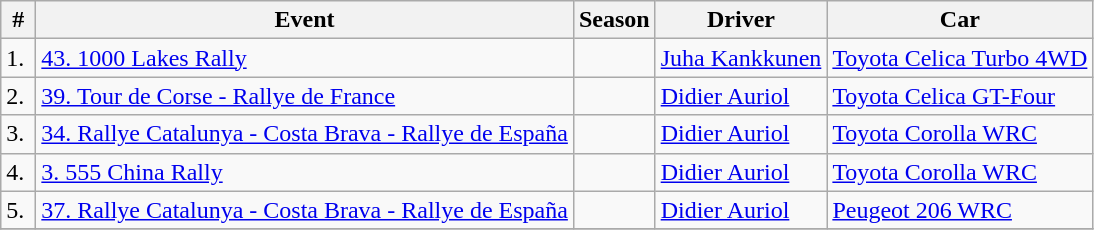<table class="wikitable">
<tr>
<th> # </th>
<th>Event</th>
<th>Season</th>
<th>Driver</th>
<th>Car</th>
</tr>
<tr>
<td>1.</td>
<td> <a href='#'>43. 1000 Lakes Rally</a></td>
<td></td>
<td> <a href='#'>Juha Kankkunen</a></td>
<td><a href='#'>Toyota Celica Turbo 4WD</a></td>
</tr>
<tr>
<td>2.</td>
<td> <a href='#'>39. Tour de Corse - Rallye de France</a></td>
<td></td>
<td> <a href='#'>Didier Auriol</a></td>
<td><a href='#'>Toyota Celica GT-Four</a></td>
</tr>
<tr>
<td>3.</td>
<td> <a href='#'>34. Rallye Catalunya - Costa Brava - Rallye de España</a></td>
<td></td>
<td> <a href='#'>Didier Auriol</a></td>
<td><a href='#'>Toyota Corolla WRC</a></td>
</tr>
<tr>
<td>4.</td>
<td> <a href='#'>3. 555 China Rally</a></td>
<td></td>
<td> <a href='#'>Didier Auriol</a></td>
<td><a href='#'>Toyota Corolla WRC</a></td>
</tr>
<tr>
<td>5.</td>
<td> <a href='#'>37. Rallye Catalunya - Costa Brava - Rallye de España</a></td>
<td></td>
<td> <a href='#'>Didier Auriol</a></td>
<td><a href='#'>Peugeot 206 WRC</a></td>
</tr>
<tr>
</tr>
</table>
